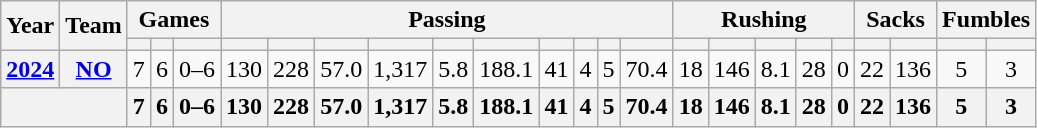<table class="wikitable" style="text-align:center;">
<tr>
<th rowspan="2">Year</th>
<th rowspan="2">Team</th>
<th colspan="3">Games</th>
<th colspan="10">Passing</th>
<th colspan="5">Rushing</th>
<th colspan="2">Sacks</th>
<th colspan="2">Fumbles</th>
</tr>
<tr>
<th></th>
<th></th>
<th></th>
<th></th>
<th></th>
<th></th>
<th></th>
<th></th>
<th></th>
<th></th>
<th></th>
<th></th>
<th></th>
<th></th>
<th></th>
<th></th>
<th></th>
<th></th>
<th></th>
<th></th>
<th></th>
<th></th>
</tr>
<tr>
<th><a href='#'>2024</a></th>
<th><a href='#'>NO</a></th>
<td>7</td>
<td>6</td>
<td>0–6</td>
<td>130</td>
<td>228</td>
<td>57.0</td>
<td>1,317</td>
<td>5.8</td>
<td>188.1</td>
<td>41</td>
<td>4</td>
<td>5</td>
<td>70.4</td>
<td>18</td>
<td>146</td>
<td>8.1</td>
<td>28</td>
<td>0</td>
<td>22</td>
<td>136</td>
<td>5</td>
<td>3</td>
</tr>
<tr>
<th colspan="2"></th>
<th>7</th>
<th>6</th>
<th>0–6</th>
<th>130</th>
<th>228</th>
<th>57.0</th>
<th>1,317</th>
<th>5.8</th>
<th>188.1</th>
<th>41</th>
<th>4</th>
<th>5</th>
<th>70.4</th>
<th>18</th>
<th>146</th>
<th>8.1</th>
<th>28</th>
<th>0</th>
<th>22</th>
<th>136</th>
<th>5</th>
<th>3</th>
</tr>
</table>
